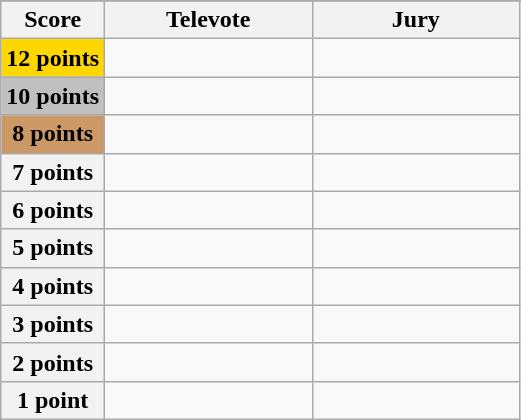<table class="wikitable">
<tr>
</tr>
<tr>
<th scope="col" width="20%">Score</th>
<th scope="col" width="40%">Televote</th>
<th scope="col" width="40%">Jury</th>
</tr>
<tr>
<th scope="row" style="background:gold">12 points</th>
<td></td>
<td></td>
</tr>
<tr>
<th scope="row" style="background:silver">10 points</th>
<td></td>
<td></td>
</tr>
<tr>
<th scope="row" style="background:#CC9966">8 points</th>
<td></td>
<td></td>
</tr>
<tr>
<th scope="row">7 points</th>
<td></td>
<td></td>
</tr>
<tr>
<th scope="row">6 points</th>
<td></td>
<td></td>
</tr>
<tr>
<th scope="row">5 points</th>
<td></td>
<td></td>
</tr>
<tr>
<th scope="row">4 points</th>
<td></td>
<td></td>
</tr>
<tr>
<th scope="row">3 points</th>
<td></td>
<td></td>
</tr>
<tr>
<th scope="row">2 points</th>
<td></td>
<td></td>
</tr>
<tr>
<th scope="row">1 point</th>
<td></td>
<td></td>
</tr>
</table>
